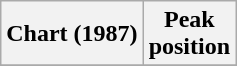<table class="wikitable">
<tr>
<th>Chart (1987)</th>
<th>Peak<br>position</th>
</tr>
<tr>
</tr>
</table>
